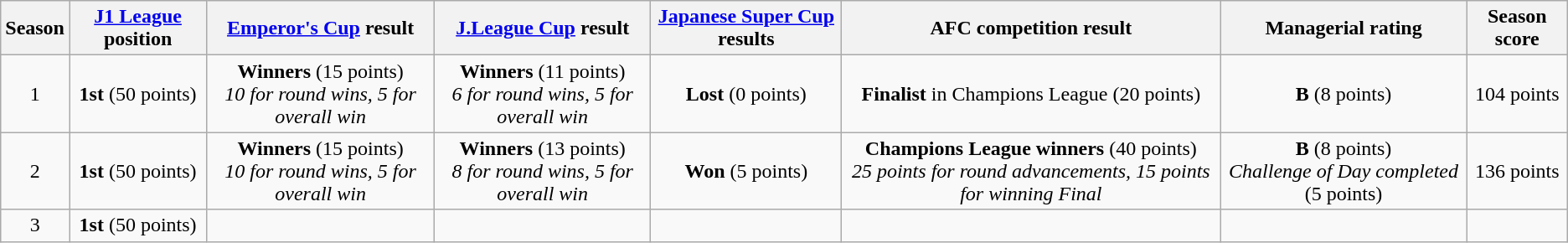<table class="wikitable" style="text-align:center">
<tr>
<th>Season</th>
<th><a href='#'>J1 League</a> position</th>
<th><a href='#'>Emperor's Cup</a> result</th>
<th><a href='#'>J.League Cup</a> result</th>
<th><a href='#'>Japanese Super Cup</a> results</th>
<th>AFC competition result</th>
<th>Managerial rating</th>
<th>Season score</th>
</tr>
<tr>
<td>1</td>
<td><strong>1st</strong> (50 points)</td>
<td><strong>Winners</strong> (15 points)<br><em>10 for round wins, 5 for overall win</em></td>
<td><strong>Winners</strong> (11 points)<br><em>6 for round wins, 5 for overall win</em></td>
<td><strong>Lost</strong> (0 points)</td>
<td><strong>Finalist</strong> in Champions League (20 points)</td>
<td><strong>B</strong> (8 points)</td>
<td>104 points</td>
</tr>
<tr>
<td>2</td>
<td><strong>1st</strong> (50 points)</td>
<td><strong>Winners</strong> (15 points)<br><em>10 for round wins, 5 for overall win</em></td>
<td><strong>Winners</strong> (13 points)<br><em>8 for round wins, 5 for overall win</em></td>
<td><strong>Won</strong> (5 points)</td>
<td><strong>Champions League winners</strong> (40 points)<br><em>25 points for round advancements, 15 points for winning Final</em></td>
<td><strong>B</strong> (8 points)<br><em>Challenge of Day completed</em> (5 points)</td>
<td>136 points</td>
</tr>
<tr>
<td>3</td>
<td><strong>1st</strong> (50 points)</td>
<td></td>
<td></td>
<td></td>
<td></td>
<td></td>
<td></td>
</tr>
</table>
